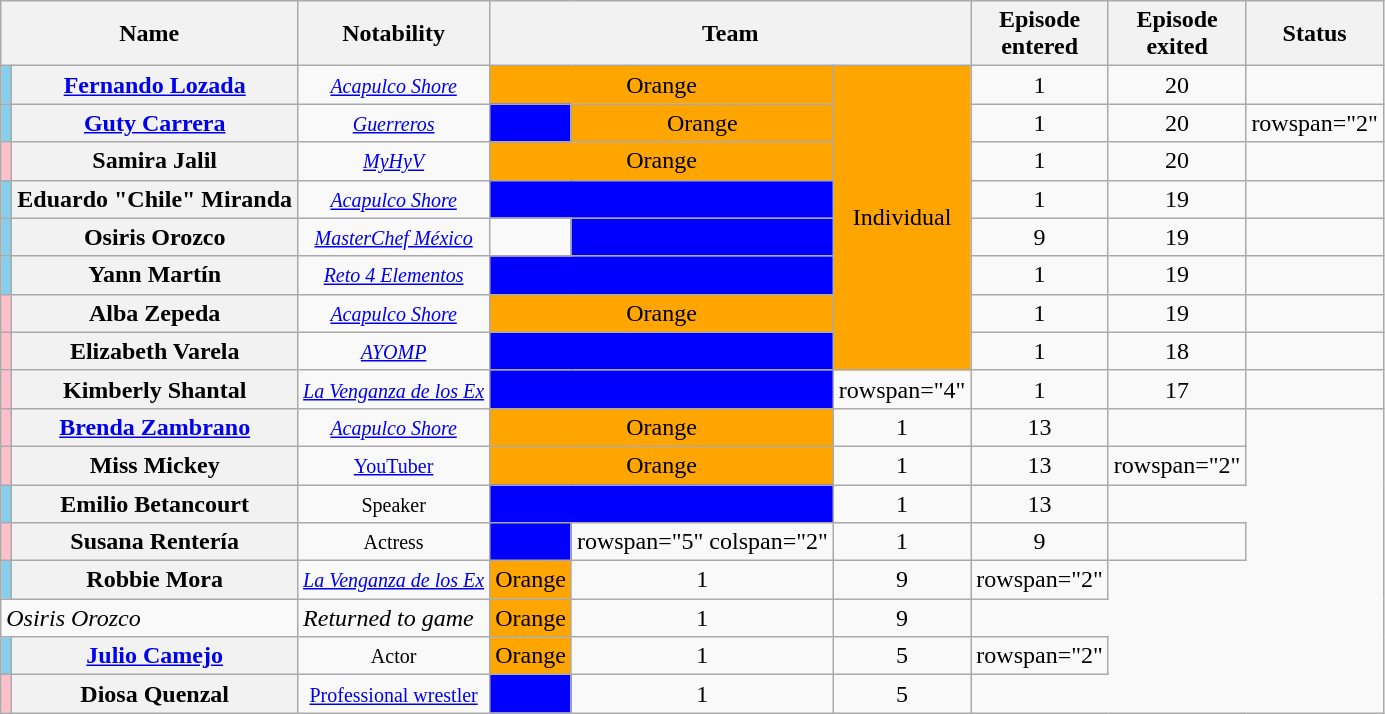<table class="wikitable sortable" style="text-align:center;">
<tr>
<th class="unsortable" colspan="2">Name</th>
<th class="unsortable">Notability</th>
<th class="unsortable" colspan="3">Team</th>
<th>Episode<br> entered</th>
<th>Episode <br>exited</th>
<th>Status</th>
</tr>
<tr>
<td style="background:skyblue"></td>
<th><strong><a href='#'>Fernando Lozada</a></strong></th>
<td><small><em><a href='#'>Acapulco Shore</a></em></small></td>
<td bgcolor=orange colspan="2">Orange</td>
<td bgcolor=orange rowspan="8">Individual</td>
<td>1</td>
<td>20</td>
<td></td>
</tr>
<tr>
<td style="background:skyblue"></td>
<th><strong><a href='#'>Guty Carrera</a></strong></th>
<td><small><em><a href='#'>Guerreros</a></em></small></td>
<td bgcolor=blue></td>
<td bgcolor=orange>Orange</td>
<td>1</td>
<td>20</td>
<td>rowspan="2" </td>
</tr>
<tr>
<td style="background:pink"></td>
<th><strong>Samira Jalil</strong></th>
<td><small><em><a href='#'>MyHyV</a></em></small></td>
<td colspan="2" bgcolor=orange>Orange</td>
<td>1</td>
<td>20</td>
</tr>
<tr>
<td style="background:skyblue"></td>
<th><strong>Eduardo "Chile" Miranda</strong></th>
<td><small><em><a href='#'>Acapulco Shore</a></em></small></td>
<td colspan="2" bgcolor=blue></td>
<td>1</td>
<td>19</td>
<td></td>
</tr>
<tr>
<td style="background:skyblue"></td>
<th><strong>Osiris Orozco</strong></th>
<td><small><em><a href='#'>MasterChef México</a></em></small></td>
<td></td>
<td bgcolor=blue></td>
<td>9</td>
<td>19</td>
<td></td>
</tr>
<tr>
<td style="background:skyblue"></td>
<th><strong>Yann Martín</strong></th>
<td><small><em><a href='#'>Reto 4 Elementos</a></em></small></td>
<td colspan="2" bgcolor=blue></td>
<td>1</td>
<td>19</td>
<td></td>
</tr>
<tr>
<td style="background:pink"></td>
<th><strong>Alba Zepeda</strong></th>
<td><small><em><a href='#'>Acapulco Shore</a></em></small></td>
<td colspan="2" bgcolor=orange>Orange</td>
<td>1</td>
<td>19</td>
<td></td>
</tr>
<tr>
<td style="background:pink"></td>
<th><strong>Elizabeth Varela</strong></th>
<td><small><em><a href='#'>AYOMP</a></em></small></td>
<td colspan="2" bgcolor=blue></td>
<td>1</td>
<td>18</td>
<td></td>
</tr>
<tr>
<td style="background:pink"></td>
<th><strong>Kimberly Shantal</strong></th>
<td><small><em><a href='#'>La Venganza de los Ex</a></em></small></td>
<td colspan="2" bgcolor=blue></td>
<td>rowspan="4" </td>
<td>1</td>
<td>17</td>
<td></td>
</tr>
<tr>
<td style="background:pink"></td>
<th><strong><a href='#'>Brenda Zambrano</a></strong></th>
<td><small><em><a href='#'>Acapulco Shore</a></em></small></td>
<td colspan="2" bgcolor=orange>Orange</td>
<td>1</td>
<td>13</td>
<td></td>
</tr>
<tr>
<td style="background:pink"></td>
<th><strong>Miss Mickey</strong></th>
<td><small><a href='#'>YouTuber</a></small></td>
<td colspan="2" bgcolor=orange>Orange</td>
<td>1</td>
<td>13</td>
<td>rowspan="2" </td>
</tr>
<tr>
<td style="background:skyblue"></td>
<th><strong>Emilio Betancourt</strong></th>
<td><small>Speaker</small></td>
<td colspan="2" bgcolor=blue></td>
<td>1</td>
<td>13</td>
</tr>
<tr>
<td style="background:pink"></td>
<th><strong>Susana Rentería</strong></th>
<td><small>Actress</small></td>
<td bgcolor=blue></td>
<td>rowspan="5" colspan="2" </td>
<td>1</td>
<td>9</td>
<td></td>
</tr>
<tr>
<td style="background:skyblue"></td>
<th><strong>Robbie Mora</strong></th>
<td><small><em><a href='#'>La Venganza de los Ex</a></em></small></td>
<td bgcolor=orange>Orange</td>
<td>1</td>
<td>9</td>
<td>rowspan="2" </td>
</tr>
<tr>
<td colspan="2" scope="row" style="text-align:left; font-weight:normal"  style="background:lightgray;"><em>Osiris Orozco</em></td>
<td scope="row" style="text-align:left; font-weight:normal"  style="background:lightgray;"><em>Returned to game</em></td>
<td bgcolor=orange>Orange</td>
<td>1</td>
<td>9</td>
</tr>
<tr>
<td style="background:skyblue"></td>
<th><strong><a href='#'>Julio Camejo</a></strong></th>
<td><small>Actor</small></td>
<td bgcolor=orange>Orange</td>
<td>1</td>
<td>5</td>
<td>rowspan="2" </td>
</tr>
<tr>
<td style="background:pink"></td>
<th><strong>Diosa Quenzal</strong></th>
<td><small><a href='#'>Professional wrestler</a></small></td>
<td bgcolor=blue></td>
<td>1</td>
<td>5</td>
</tr>
</table>
